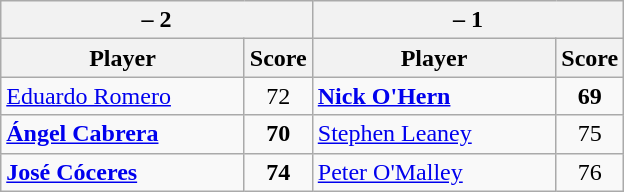<table class=wikitable>
<tr>
<th colspan=2> – 2</th>
<th colspan=2> – 1</th>
</tr>
<tr>
<th width=155>Player</th>
<th>Score</th>
<th width=155>Player</th>
<th>Score</th>
</tr>
<tr>
<td><a href='#'>Eduardo Romero</a></td>
<td align=center>72</td>
<td><strong><a href='#'>Nick O'Hern</a></strong></td>
<td align=center><strong>69</strong></td>
</tr>
<tr>
<td><strong><a href='#'>Ángel Cabrera</a></strong></td>
<td align=center><strong>70</strong></td>
<td><a href='#'>Stephen Leaney</a></td>
<td align=center>75</td>
</tr>
<tr>
<td><strong><a href='#'>José Cóceres</a></strong></td>
<td align=center><strong>74</strong></td>
<td><a href='#'>Peter O'Malley</a></td>
<td align=center>76</td>
</tr>
</table>
